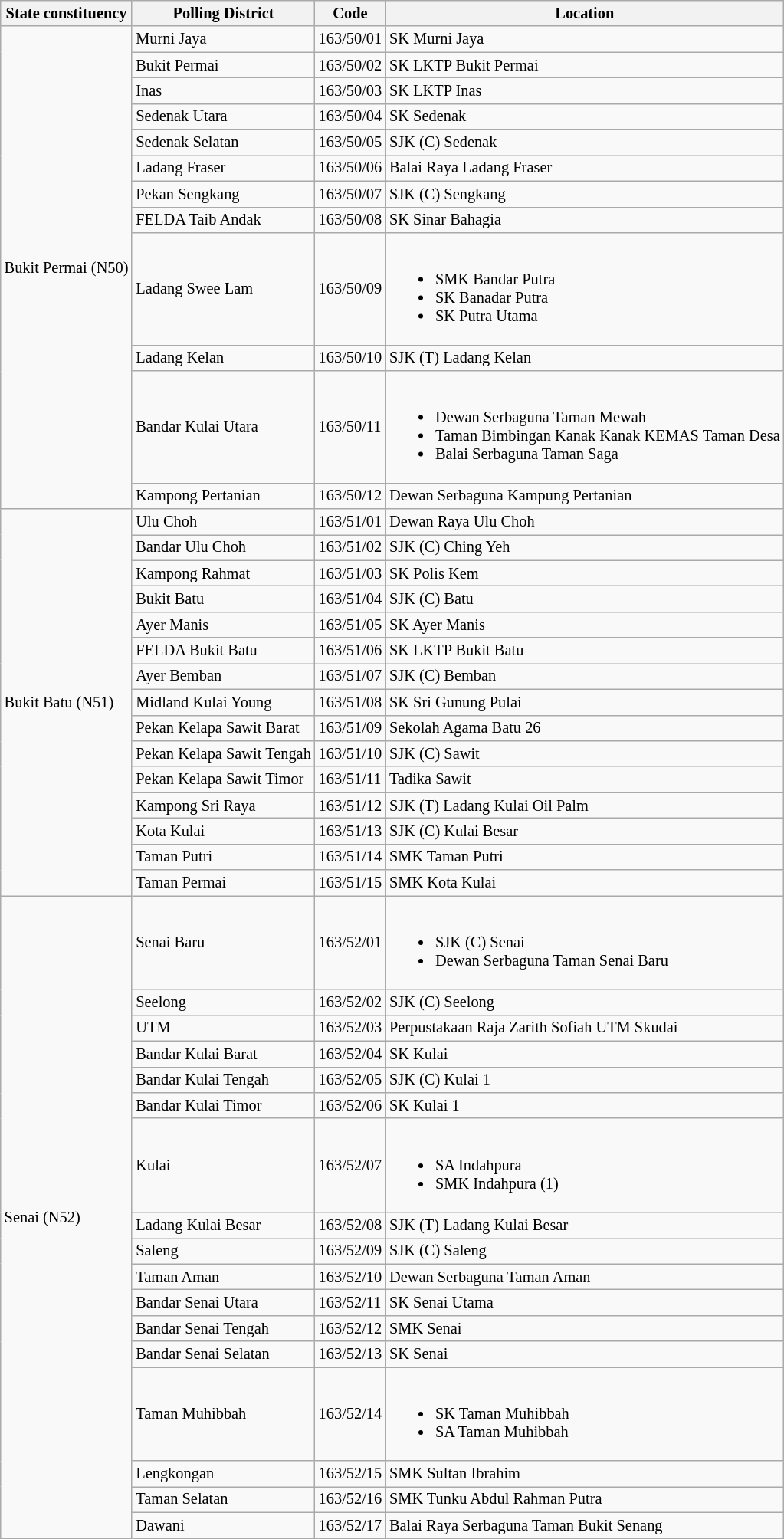<table class="wikitable sortable mw-collapsible" style="white-space:nowrap;font-size:85%">
<tr>
<th>State constituency</th>
<th>Polling District</th>
<th>Code</th>
<th>Location</th>
</tr>
<tr>
<td rowspan="12">Bukit Permai (N50)</td>
<td>Murni Jaya</td>
<td>163/50/01</td>
<td>SK Murni Jaya</td>
</tr>
<tr>
<td>Bukit Permai</td>
<td>163/50/02</td>
<td>SK LKTP Bukit Permai</td>
</tr>
<tr>
<td>Inas</td>
<td>163/50/03</td>
<td>SK LKTP Inas</td>
</tr>
<tr>
<td>Sedenak Utara</td>
<td>163/50/04</td>
<td>SK Sedenak</td>
</tr>
<tr>
<td>Sedenak Selatan</td>
<td>163/50/05</td>
<td>SJK (C) Sedenak</td>
</tr>
<tr>
<td>Ladang Fraser</td>
<td>163/50/06</td>
<td>Balai Raya Ladang Fraser</td>
</tr>
<tr>
<td>Pekan Sengkang</td>
<td>163/50/07</td>
<td>SJK (C) Sengkang</td>
</tr>
<tr>
<td>FELDA Taib Andak</td>
<td>163/50/08</td>
<td>SK Sinar Bahagia</td>
</tr>
<tr>
<td>Ladang Swee Lam</td>
<td>163/50/09</td>
<td><br><ul><li>SMK Bandar Putra</li><li>SK Banadar Putra</li><li>SK Putra Utama</li></ul></td>
</tr>
<tr>
<td>Ladang Kelan</td>
<td>163/50/10</td>
<td>SJK (T) Ladang Kelan</td>
</tr>
<tr>
<td>Bandar Kulai Utara</td>
<td>163/50/11</td>
<td><br><ul><li>Dewan Serbaguna Taman Mewah</li><li>Taman Bimbingan Kanak Kanak KEMAS Taman Desa</li><li>Balai Serbaguna Taman Saga</li></ul></td>
</tr>
<tr>
<td>Kampong Pertanian</td>
<td>163/50/12</td>
<td>Dewan Serbaguna Kampung Pertanian</td>
</tr>
<tr>
<td rowspan="15">Bukit Batu (N51)</td>
<td>Ulu Choh</td>
<td>163/51/01</td>
<td>Dewan Raya Ulu Choh</td>
</tr>
<tr>
<td>Bandar Ulu Choh</td>
<td>163/51/02</td>
<td>SJK (C) Ching Yeh</td>
</tr>
<tr>
<td>Kampong Rahmat</td>
<td>163/51/03</td>
<td>SK Polis Kem</td>
</tr>
<tr>
<td>Bukit Batu</td>
<td>163/51/04</td>
<td>SJK (C) Batu</td>
</tr>
<tr>
<td>Ayer Manis</td>
<td>163/51/05</td>
<td>SK Ayer Manis</td>
</tr>
<tr>
<td>FELDA Bukit Batu</td>
<td>163/51/06</td>
<td>SK LKTP Bukit Batu</td>
</tr>
<tr>
<td>Ayer Bemban</td>
<td>163/51/07</td>
<td>SJK (C) Bemban</td>
</tr>
<tr>
<td>Midland Kulai Young</td>
<td>163/51/08</td>
<td>SK Sri Gunung Pulai</td>
</tr>
<tr>
<td>Pekan Kelapa Sawit Barat</td>
<td>163/51/09</td>
<td>Sekolah Agama Batu 26</td>
</tr>
<tr>
<td>Pekan Kelapa Sawit Tengah</td>
<td>163/51/10</td>
<td>SJK (C) Sawit</td>
</tr>
<tr>
<td>Pekan Kelapa Sawit Timor</td>
<td>163/51/11</td>
<td>Tadika Sawit</td>
</tr>
<tr>
<td>Kampong Sri Raya</td>
<td>163/51/12</td>
<td>SJK (T) Ladang Kulai Oil Palm</td>
</tr>
<tr>
<td>Kota Kulai</td>
<td>163/51/13</td>
<td>SJK (C) Kulai Besar</td>
</tr>
<tr>
<td>Taman Putri</td>
<td>163/51/14</td>
<td>SMK Taman Putri</td>
</tr>
<tr>
<td>Taman Permai</td>
<td>163/51/15</td>
<td>SMK Kota Kulai</td>
</tr>
<tr>
<td rowspan="17">Senai (N52)</td>
<td>Senai Baru</td>
<td>163/52/01</td>
<td><br><ul><li>SJK (C) Senai</li><li>Dewan Serbaguna Taman Senai Baru</li></ul></td>
</tr>
<tr>
<td>Seelong</td>
<td>163/52/02</td>
<td>SJK (C) Seelong</td>
</tr>
<tr>
<td>UTM</td>
<td>163/52/03</td>
<td>Perpustakaan Raja Zarith Sofiah UTM Skudai</td>
</tr>
<tr>
<td>Bandar Kulai Barat</td>
<td>163/52/04</td>
<td>SK Kulai</td>
</tr>
<tr>
<td>Bandar Kulai Tengah</td>
<td>163/52/05</td>
<td>SJK (C) Kulai 1</td>
</tr>
<tr>
<td>Bandar Kulai Timor</td>
<td>163/52/06</td>
<td>SK Kulai 1</td>
</tr>
<tr>
<td>Kulai</td>
<td>163/52/07</td>
<td><br><ul><li>SA Indahpura</li><li>SMK Indahpura (1)</li></ul></td>
</tr>
<tr>
<td>Ladang Kulai Besar</td>
<td>163/52/08</td>
<td>SJK (T) Ladang Kulai Besar</td>
</tr>
<tr>
<td>Saleng</td>
<td>163/52/09</td>
<td>SJK (C) Saleng</td>
</tr>
<tr>
<td>Taman Aman</td>
<td>163/52/10</td>
<td>Dewan Serbaguna Taman Aman</td>
</tr>
<tr>
<td>Bandar Senai Utara</td>
<td>163/52/11</td>
<td>SK Senai Utama</td>
</tr>
<tr>
<td>Bandar Senai Tengah</td>
<td>163/52/12</td>
<td>SMK Senai</td>
</tr>
<tr>
<td>Bandar Senai Selatan</td>
<td>163/52/13</td>
<td>SK Senai</td>
</tr>
<tr>
<td>Taman Muhibbah</td>
<td>163/52/14</td>
<td><br><ul><li>SK Taman Muhibbah</li><li>SA Taman Muhibbah</li></ul></td>
</tr>
<tr>
<td>Lengkongan</td>
<td>163/52/15</td>
<td>SMK Sultan Ibrahim</td>
</tr>
<tr>
<td>Taman Selatan</td>
<td>163/52/16</td>
<td>SMK Tunku Abdul Rahman Putra</td>
</tr>
<tr>
<td>Dawani</td>
<td>163/52/17</td>
<td>Balai Raya Serbaguna Taman Bukit Senang</td>
</tr>
</table>
